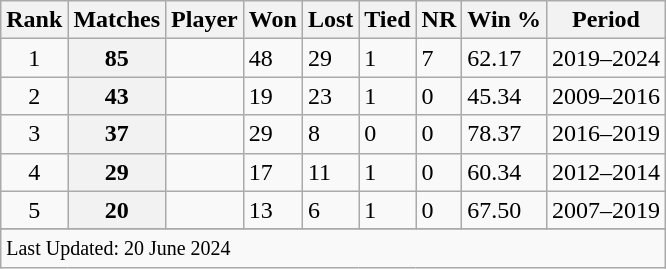<table class="wikitable plainrowheaders sortable">
<tr>
<th scope=col>Rank</th>
<th scope=col>Matches</th>
<th scope=col>Player</th>
<th>Won</th>
<th>Lost</th>
<th>Tied</th>
<th>NR</th>
<th>Win %</th>
<th>Period</th>
</tr>
<tr>
<td align=center>1</td>
<th scope=row style=text-align:center;>85</th>
<td></td>
<td>48</td>
<td>29</td>
<td>1</td>
<td>7</td>
<td>62.17</td>
<td>2019–2024</td>
</tr>
<tr>
<td align=center>2</td>
<th scope=row style=text-align:center;>43</th>
<td></td>
<td>19</td>
<td>23</td>
<td>1</td>
<td>0</td>
<td>45.34</td>
<td>2009–2016</td>
</tr>
<tr>
<td align=center>3</td>
<th scope=row style=text-align:center;>37</th>
<td></td>
<td>29</td>
<td>8</td>
<td>0</td>
<td>0</td>
<td>78.37</td>
<td>2016–2019</td>
</tr>
<tr>
<td align=center>4</td>
<th scope=row style=text-align:center;>29</th>
<td></td>
<td>17</td>
<td>11</td>
<td>1</td>
<td>0</td>
<td>60.34</td>
<td>2012–2014</td>
</tr>
<tr>
<td align=center>5</td>
<th scope=row style=text-align:center;>20</th>
<td></td>
<td>13</td>
<td>6</td>
<td>1</td>
<td>0</td>
<td>67.50</td>
<td>2007–2019</td>
</tr>
<tr>
</tr>
<tr class=sortbottom>
<td colspan=9><small>Last Updated: 20 June 2024</small></td>
</tr>
</table>
